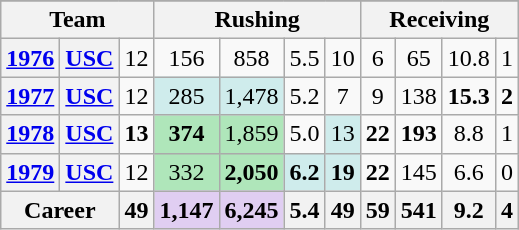<table class="wikitable" style="text-align:center;">
<tr>
</tr>
<tr>
<th colspan="3">Team</th>
<th colspan="4">Rushing</th>
<th colspan="4">Receiving</th>
</tr>
<tr>
<th><a href='#'>1976</a></th>
<th><a href='#'>USC</a></th>
<td>12</td>
<td>156</td>
<td>858</td>
<td>5.5</td>
<td>10</td>
<td>6</td>
<td>65</td>
<td>10.8</td>
<td>1</td>
</tr>
<tr>
<th><a href='#'>1977</a></th>
<th><a href='#'>USC</a></th>
<td>12</td>
<td style="background:#cfecec;">285</td>
<td style="background:#cfecec;">1,478</td>
<td>5.2</td>
<td>7</td>
<td>9</td>
<td>138</td>
<td><strong>15.3</strong></td>
<td><strong>2</strong></td>
</tr>
<tr>
<th><a href='#'>1978</a></th>
<th><a href='#'>USC</a></th>
<td><strong>13</strong></td>
<td style="background:#afe6ba;"><strong>374</strong></td>
<td style="background:#afe6ba;">1,859</td>
<td>5.0</td>
<td style="background:#cfecec;">13</td>
<td><strong>22</strong></td>
<td><strong>193</strong></td>
<td>8.8</td>
<td>1</td>
</tr>
<tr>
<th><a href='#'>1979</a></th>
<th><a href='#'>USC</a></th>
<td>12</td>
<td style="background:#afe6ba;">332</td>
<td style="background:#afe6ba;"><strong>2,050</strong></td>
<td style="background:#cfecec;"><strong>6.2</strong></td>
<td style="background:#cfecec;"><strong>19</strong></td>
<td><strong>22</strong></td>
<td>145</td>
<td>6.6</td>
<td>0</td>
</tr>
<tr>
<th colspan="2">Career</th>
<th>49</th>
<th style="background:#e0cef2;">1,147</th>
<th style="background:#e0cef2;">6,245</th>
<th>5.4</th>
<th>49</th>
<th>59</th>
<th>541</th>
<th>9.2</th>
<th>4</th>
</tr>
</table>
